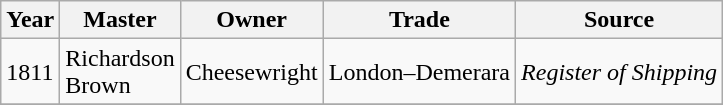<table class="wikitable">
<tr>
<th>Year</th>
<th>Master</th>
<th>Owner</th>
<th>Trade</th>
<th>Source</th>
</tr>
<tr>
<td>1811</td>
<td>Richardson<br>Brown</td>
<td>Cheesewright</td>
<td>London–Demerara</td>
<td><em>Register of Shipping</em></td>
</tr>
<tr>
</tr>
</table>
